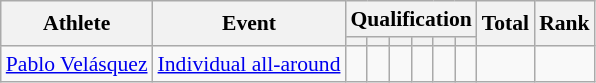<table class="wikitable" style="font-size:90%">
<tr>
<th rowspan=2>Athlete</th>
<th rowspan=2>Event</th>
<th colspan=6>Qualification</th>
<th rowspan=2>Total</th>
<th rowspan=2>Rank</th>
</tr>
<tr style="font-size:95%">
<th></th>
<th></th>
<th></th>
<th></th>
<th></th>
<th></th>
</tr>
<tr align=center>
<td align=left><a href='#'>Pablo Velásquez</a></td>
<td align=left><a href='#'>Individual all-around</a></td>
<td></td>
<td></td>
<td></td>
<td></td>
<td></td>
<td></td>
<td></td>
<td></td>
</tr>
</table>
